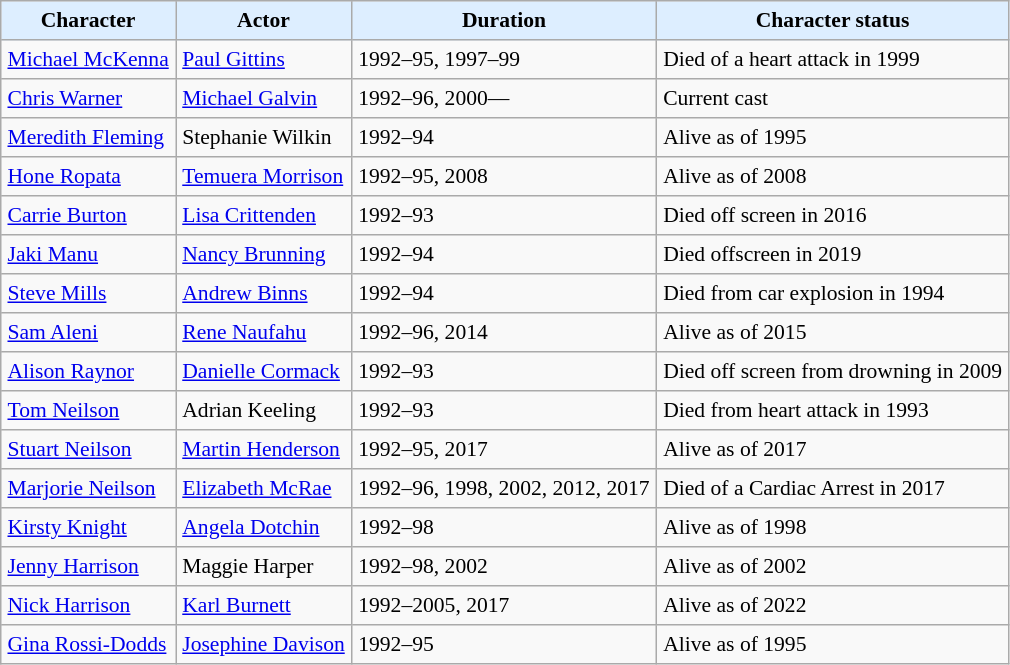<table border="2" cellpadding="4" cellspacing="0" style="margin:1em 1em 1em 0; background:#f9f9f9; border:1px #aaa solid; border-collapse:collapse; font-size:90%;">
<tr bgcolor="#DDEEFF" align="center">
<th><strong>Character</strong></th>
<th><strong>Actor</strong></th>
<th><strong>Duration</strong></th>
<th><strong>Character status</strong></th>
</tr>
<tr>
<td><a href='#'>Michael McKenna</a></td>
<td><a href='#'>Paul Gittins</a></td>
<td>1992–95, 1997–99</td>
<td>Died of a heart attack in 1999</td>
</tr>
<tr>
<td><a href='#'>Chris Warner</a></td>
<td><a href='#'>Michael Galvin</a></td>
<td>1992–96, 2000—</td>
<td>Current cast</td>
</tr>
<tr>
<td><a href='#'>Meredith Fleming</a></td>
<td>Stephanie Wilkin</td>
<td>1992–94</td>
<td>Alive as of 1995</td>
</tr>
<tr>
<td><a href='#'>Hone Ropata</a></td>
<td><a href='#'>Temuera Morrison</a></td>
<td>1992–95, 2008</td>
<td>Alive as of 2008</td>
</tr>
<tr>
<td><a href='#'>Carrie Burton</a></td>
<td><a href='#'>Lisa Crittenden</a></td>
<td>1992–93</td>
<td>Died off screen in 2016</td>
</tr>
<tr>
<td><a href='#'>Jaki Manu</a></td>
<td><a href='#'>Nancy Brunning</a></td>
<td>1992–94</td>
<td>Died offscreen in 2019</td>
</tr>
<tr>
<td><a href='#'>Steve Mills</a></td>
<td><a href='#'>Andrew Binns</a></td>
<td>1992–94</td>
<td>Died from car explosion in 1994</td>
</tr>
<tr>
<td><a href='#'>Sam Aleni</a></td>
<td><a href='#'>Rene Naufahu</a></td>
<td>1992–96, 2014</td>
<td>Alive as of 2015</td>
</tr>
<tr>
<td><a href='#'>Alison Raynor</a></td>
<td><a href='#'>Danielle Cormack</a></td>
<td>1992–93</td>
<td>Died off screen from drowning in 2009</td>
</tr>
<tr>
<td><a href='#'>Tom Neilson</a></td>
<td>Adrian Keeling</td>
<td>1992–93</td>
<td>Died from heart attack in 1993</td>
</tr>
<tr>
<td><a href='#'>Stuart Neilson</a></td>
<td><a href='#'>Martin Henderson</a></td>
<td>1992–95, 2017</td>
<td>Alive as of 2017</td>
</tr>
<tr>
<td><a href='#'>Marjorie Neilson</a></td>
<td><a href='#'>Elizabeth McRae</a></td>
<td>1992–96, 1998, 2002, 2012, 2017</td>
<td>Died of a Cardiac Arrest in 2017</td>
</tr>
<tr>
<td><a href='#'>Kirsty Knight</a></td>
<td><a href='#'>Angela Dotchin</a></td>
<td>1992–98</td>
<td>Alive as of 1998</td>
</tr>
<tr>
<td><a href='#'>Jenny Harrison</a></td>
<td>Maggie Harper</td>
<td>1992–98, 2002</td>
<td>Alive as of 2002</td>
</tr>
<tr>
<td><a href='#'>Nick Harrison</a></td>
<td><a href='#'>Karl Burnett</a></td>
<td>1992–2005, 2017</td>
<td>Alive as of 2022</td>
</tr>
<tr>
<td><a href='#'>Gina Rossi-Dodds</a></td>
<td><a href='#'>Josephine Davison</a></td>
<td>1992–95</td>
<td>Alive as of 1995</td>
</tr>
</table>
